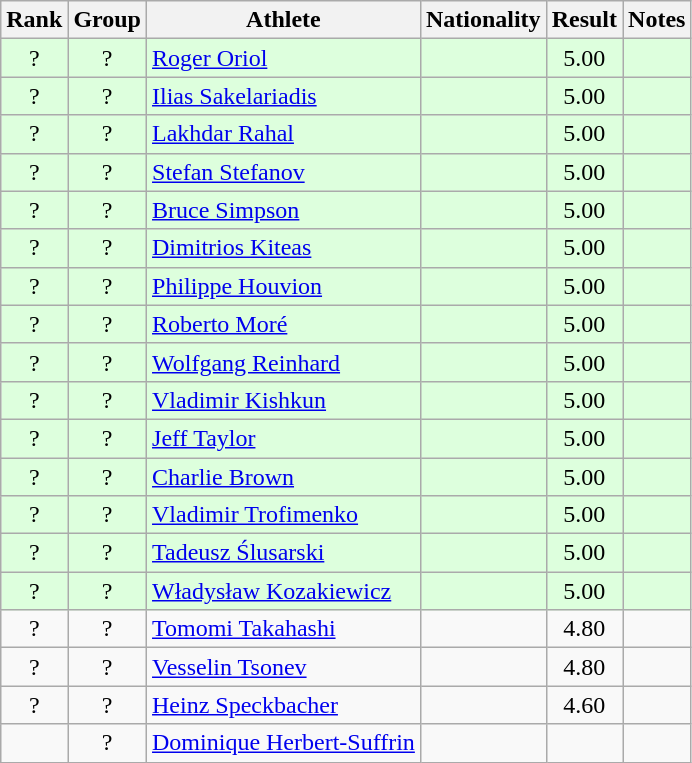<table class="wikitable sortable" style="text-align:center">
<tr>
<th>Rank</th>
<th>Group</th>
<th>Athlete</th>
<th>Nationality</th>
<th>Result</th>
<th>Notes</th>
</tr>
<tr bgcolor=ddffdd>
<td>?</td>
<td>?</td>
<td align=left><a href='#'>Roger Oriol</a></td>
<td align=left></td>
<td>5.00</td>
<td></td>
</tr>
<tr bgcolor=ddffdd>
<td>?</td>
<td>?</td>
<td align=left><a href='#'>Ilias Sakelariadis</a></td>
<td align=left></td>
<td>5.00</td>
<td></td>
</tr>
<tr bgcolor=ddffdd>
<td>?</td>
<td>?</td>
<td align=left><a href='#'>Lakhdar Rahal</a></td>
<td align=left></td>
<td>5.00</td>
<td></td>
</tr>
<tr bgcolor=ddffdd>
<td>?</td>
<td>?</td>
<td align=left><a href='#'>Stefan Stefanov</a></td>
<td align=left></td>
<td>5.00</td>
<td></td>
</tr>
<tr bgcolor=ddffdd>
<td>?</td>
<td>?</td>
<td align=left><a href='#'>Bruce Simpson</a></td>
<td align=left></td>
<td>5.00</td>
<td></td>
</tr>
<tr bgcolor=ddffdd>
<td>?</td>
<td>?</td>
<td align=left><a href='#'>Dimitrios Kiteas</a></td>
<td align=left></td>
<td>5.00</td>
<td></td>
</tr>
<tr bgcolor=ddffdd>
<td>?</td>
<td>?</td>
<td align=left><a href='#'>Philippe Houvion</a></td>
<td align=left></td>
<td>5.00</td>
<td></td>
</tr>
<tr bgcolor=ddffdd>
<td>?</td>
<td>?</td>
<td align=left><a href='#'>Roberto Moré</a></td>
<td align=left></td>
<td>5.00</td>
<td></td>
</tr>
<tr bgcolor=ddffdd>
<td>?</td>
<td>?</td>
<td align=left><a href='#'>Wolfgang Reinhard</a></td>
<td align=left></td>
<td>5.00</td>
<td></td>
</tr>
<tr bgcolor=ddffdd>
<td>?</td>
<td>?</td>
<td align=left><a href='#'>Vladimir Kishkun</a></td>
<td align=left></td>
<td>5.00</td>
<td></td>
</tr>
<tr bgcolor=ddffdd>
<td>?</td>
<td>?</td>
<td align=left><a href='#'>Jeff Taylor</a></td>
<td align=left></td>
<td>5.00</td>
<td></td>
</tr>
<tr bgcolor=ddffdd>
<td>?</td>
<td>?</td>
<td align=left><a href='#'>Charlie Brown</a></td>
<td align=left></td>
<td>5.00</td>
<td></td>
</tr>
<tr bgcolor=ddffdd>
<td>?</td>
<td>?</td>
<td align=left><a href='#'>Vladimir Trofimenko</a></td>
<td align=left></td>
<td>5.00</td>
<td></td>
</tr>
<tr bgcolor=ddffdd>
<td>?</td>
<td>?</td>
<td align=left><a href='#'>Tadeusz Ślusarski</a></td>
<td align=left></td>
<td>5.00</td>
<td></td>
</tr>
<tr bgcolor=ddffdd>
<td>?</td>
<td>?</td>
<td align=left><a href='#'>Władysław Kozakiewicz</a></td>
<td align=left></td>
<td>5.00</td>
<td></td>
</tr>
<tr>
<td>?</td>
<td>?</td>
<td align=left><a href='#'>Tomomi Takahashi</a></td>
<td align=left></td>
<td>4.80</td>
<td></td>
</tr>
<tr>
<td>?</td>
<td>?</td>
<td align=left><a href='#'>Vesselin Tsonev</a></td>
<td align=left></td>
<td>4.80</td>
<td></td>
</tr>
<tr>
<td>?</td>
<td>?</td>
<td align=left><a href='#'>Heinz Speckbacher</a></td>
<td align=left></td>
<td>4.60</td>
<td></td>
</tr>
<tr>
<td></td>
<td>?</td>
<td align=left><a href='#'>Dominique Herbert-Suffrin</a></td>
<td align=left></td>
<td></td>
<td></td>
</tr>
</table>
